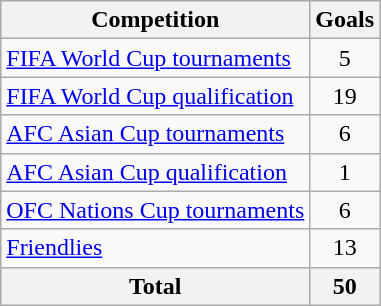<table class="wikitable sortable" style="text-align:center">
<tr>
<th scope="col">Competition</th>
<th scope="col">Goals</th>
</tr>
<tr>
<td style="text-align:left" scope=row><a href='#'>FIFA World Cup tournaments</a></td>
<td>5</td>
</tr>
<tr>
<td style="text-align:left" scope=row><a href='#'>FIFA World Cup qualification</a></td>
<td>19</td>
</tr>
<tr>
<td style="text-align:left" scope=row><a href='#'>AFC Asian Cup tournaments</a></td>
<td>6</td>
</tr>
<tr>
<td style="text-align:left" scope=row><a href='#'>AFC Asian Cup qualification</a></td>
<td>1</td>
</tr>
<tr>
<td style="text-align:left" scope=row><a href='#'>OFC Nations Cup tournaments</a></td>
<td>6</td>
</tr>
<tr>
<td style="text-align:left" scope=row><a href='#'>Friendlies</a></td>
<td>13</td>
</tr>
<tr>
<th scope=row>Total</th>
<th scope=row>50</th>
</tr>
</table>
